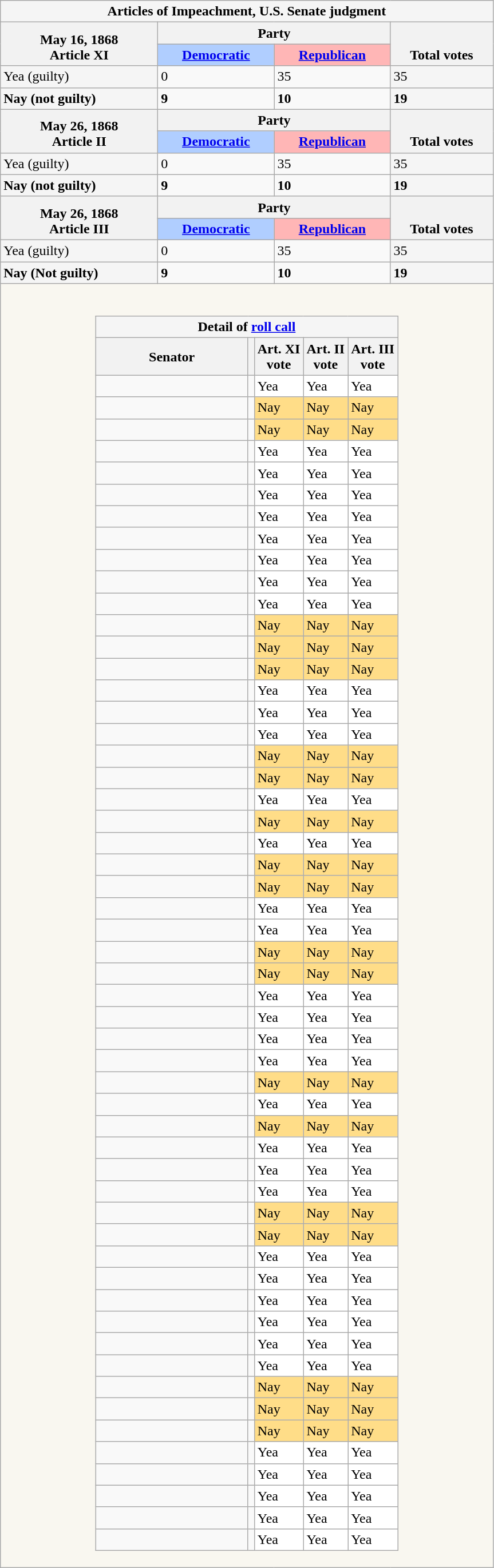<table class="wikitable">
<tr>
<th colspan=4 style="background:#f5f5f5">Articles of Impeachment, U.S. Senate judgment<br></th>
</tr>
<tr style="vertical-align:bottom;">
<th rowspan=2>May 16, 1868<br>Article XI</th>
<th colspan=2>Party</th>
<th rowspan=2>Total votes</th>
</tr>
<tr style="vertical-align:bottom;">
<th style="background-color:#b0ceff;"><a href='#'>Democratic</a></th>
<th style="background-color:#ffb6b6;"><a href='#'>Republican</a></th>
</tr>
<tr>
<td style="width: 11em; background:#F5F5F5">Yea (guilty)</td>
<td style="width: 8em;">0</td>
<td style="width: 8em;">35</td>
<td style="width: 7em; background:#F5F5F5">35</td>
</tr>
<tr>
<td style="background:#F5F5F5"><strong>Nay (not guilty)</strong></td>
<td><strong>9</strong></td>
<td><strong>10</strong></td>
<td style="background:#F5F5F5"><strong>19</strong></td>
</tr>
<tr style="vertical-align:bottom;">
<th rowspan=2>May 26, 1868<br>Article II</th>
<th colspan=2>Party</th>
<th rowspan=2>Total votes</th>
</tr>
<tr style="vertical-align:bottom;">
<th style="background-color:#b0ceff;"><a href='#'>Democratic</a></th>
<th style="background-color:#ffb6b6;"><a href='#'>Republican</a></th>
</tr>
<tr>
<td style="width: 11em; background:#F5F5F5">Yea (guilty)</td>
<td style="width: 8em;">0</td>
<td style="width: 8em;">35</td>
<td style="width: 7em; background:#F5F5F5">35</td>
</tr>
<tr>
<td style="background:#F5F5F5"><strong>Nay (not guilty)</strong></td>
<td><strong>9</strong></td>
<td><strong>10</strong></td>
<td style="background:#F5F5F5"><strong>19</strong></td>
</tr>
<tr style="vertical-align:bottom;">
<th rowspan=2>May 26, 1868<br>Article III</th>
<th colspan=2>Party</th>
<th rowspan=2>Total votes</th>
</tr>
<tr style="vertical-align:bottom;">
<th style="background-color:#b0ceff;"><a href='#'>Democratic</a></th>
<th style="background-color:#ffb6b6;"><a href='#'>Republican</a></th>
</tr>
<tr>
<td style="width: 11em; background:#F5F5F5">Yea (guilty)</td>
<td style="width: 8em;">0</td>
<td style="width: 8em;">35</td>
<td style="width: 7em; background:#F5F5F5">35</td>
</tr>
<tr>
<td style="background:#F5F5F5"><strong>Nay (Not guilty)</strong></td>
<td><strong>9</strong></td>
<td><strong>10</strong></td>
<td style="background:#F5F5F5"><strong>19</strong></td>
</tr>
<tr>
<td colspan=4 style="background:#f9f7f0"><br><table class="wikitable mw-collapsible mw-collapsed sortable" style="margin:1em auto;">
<tr>
<th colspan=5 style="background:#f5f5f5">Detail of <a href='#'>roll call</a></th>
</tr>
<tr>
<th scope="col" style="width: 170px;">Senator</th>
<th></th>
<th>Art. XI<br>vote</th>
<th>Art. II<br>vote</th>
<th>Art. III<br>vote</th>
</tr>
<tr>
<td></td>
<td></td>
<td style="background:#ffffff;">Yea</td>
<td style="background:#ffffff;">Yea</td>
<td style="background:#ffffff;">Yea</td>
</tr>
<tr>
<td></td>
<td></td>
<td style="background:#ffdd88;">Nay</td>
<td style="background:#ffdd88;">Nay</td>
<td style="background:#ffdd88;">Nay</td>
</tr>
<tr>
<td></td>
<td></td>
<td style="background:#ffdd88;">Nay</td>
<td style="background:#ffdd88;">Nay</td>
<td style="background:#ffdd88;">Nay</td>
</tr>
<tr>
<td></td>
<td></td>
<td style="background:#ffffff;">Yea</td>
<td style="background:#ffffff;">Yea</td>
<td style="background:#ffffff;">Yea</td>
</tr>
<tr>
<td></td>
<td></td>
<td style="background:#ffffff;">Yea</td>
<td style="background:#ffffff;">Yea</td>
<td style="background:#ffffff;">Yea</td>
</tr>
<tr>
<td></td>
<td></td>
<td style="background:#ffffff;">Yea</td>
<td style="background:#ffffff;">Yea</td>
<td style="background:#ffffff;">Yea</td>
</tr>
<tr>
<td></td>
<td></td>
<td style="background:#ffffff;">Yea</td>
<td style="background:#ffffff;">Yea</td>
<td style="background:#ffffff;">Yea</td>
</tr>
<tr>
<td></td>
<td></td>
<td style="background:#ffffff;">Yea</td>
<td style="background:#ffffff;">Yea</td>
<td style="background:#ffffff;">Yea</td>
</tr>
<tr>
<td></td>
<td></td>
<td style="background:#ffffff;">Yea</td>
<td style="background:#ffffff;">Yea</td>
<td style="background:#ffffff;">Yea</td>
</tr>
<tr>
<td></td>
<td></td>
<td style="background:#ffffff;">Yea</td>
<td style="background:#ffffff;">Yea</td>
<td style="background:#ffffff;">Yea</td>
</tr>
<tr>
<td></td>
<td></td>
<td style="background:#ffffff;">Yea</td>
<td style="background:#ffffff;">Yea</td>
<td style="background:#ffffff;">Yea</td>
</tr>
<tr>
<td></td>
<td></td>
<td style="background:#ffdd88;">Nay</td>
<td style="background:#ffdd88;">Nay</td>
<td style="background:#ffdd88;">Nay</td>
</tr>
<tr>
<td></td>
<td></td>
<td style="background:#ffdd88;">Nay</td>
<td style="background:#ffdd88;">Nay</td>
<td style="background:#ffdd88;">Nay</td>
</tr>
<tr>
<td></td>
<td></td>
<td style="background:#ffdd88;">Nay</td>
<td style="background:#ffdd88;">Nay</td>
<td style="background:#ffdd88;">Nay</td>
</tr>
<tr>
<td></td>
<td></td>
<td style="background:#ffffff;">Yea</td>
<td style="background:#ffffff;">Yea</td>
<td style="background:#ffffff;">Yea</td>
</tr>
<tr>
<td></td>
<td></td>
<td style="background:#ffffff;">Yea</td>
<td style="background:#ffffff;">Yea</td>
<td style="background:#ffffff;">Yea</td>
</tr>
<tr>
<td></td>
<td></td>
<td style="background:#ffffff;">Yea</td>
<td style="background:#ffffff;">Yea</td>
<td style="background:#ffffff;">Yea</td>
</tr>
<tr>
<td></td>
<td></td>
<td style="background:#ffdd88;">Nay</td>
<td style="background:#ffdd88;">Nay</td>
<td style="background:#ffdd88;">Nay</td>
</tr>
<tr>
<td></td>
<td></td>
<td style="background:#ffdd88;">Nay</td>
<td style="background:#ffdd88;">Nay</td>
<td style="background:#ffdd88;">Nay</td>
</tr>
<tr>
<td></td>
<td></td>
<td style="background:#ffffff;">Yea</td>
<td style="background:#ffffff;">Yea</td>
<td style="background:#ffffff;">Yea</td>
</tr>
<tr>
<td></td>
<td></td>
<td style="background:#ffdd88;">Nay</td>
<td style="background:#ffdd88;">Nay</td>
<td style="background:#ffdd88;">Nay</td>
</tr>
<tr>
<td></td>
<td></td>
<td style="background:#ffffff;">Yea</td>
<td style="background:#ffffff;">Yea</td>
<td style="background:#ffffff;">Yea</td>
</tr>
<tr>
<td></td>
<td></td>
<td style="background:#ffdd88;">Nay</td>
<td style="background:#ffdd88;">Nay</td>
<td style="background:#ffdd88;">Nay</td>
</tr>
<tr>
<td></td>
<td></td>
<td style="background:#ffdd88;">Nay</td>
<td style="background:#ffdd88;">Nay</td>
<td style="background:#ffdd88;">Nay</td>
</tr>
<tr>
<td></td>
<td></td>
<td style="background:#ffffff;">Yea</td>
<td style="background:#ffffff;">Yea</td>
<td style="background:#ffffff;">Yea</td>
</tr>
<tr>
<td></td>
<td></td>
<td style="background:#ffffff;">Yea</td>
<td style="background:#ffffff;">Yea</td>
<td style="background:#ffffff;">Yea</td>
</tr>
<tr>
<td></td>
<td></td>
<td style="background:#ffdd88;">Nay</td>
<td style="background:#ffdd88;">Nay</td>
<td style="background:#ffdd88;">Nay</td>
</tr>
<tr>
<td></td>
<td></td>
<td style="background:#ffdd88;">Nay</td>
<td style="background:#ffdd88;">Nay</td>
<td style="background:#ffdd88;">Nay</td>
</tr>
<tr>
<td></td>
<td></td>
<td style="background:#ffffff;">Yea</td>
<td style="background:#ffffff;">Yea</td>
<td style="background:#ffffff;">Yea</td>
</tr>
<tr>
<td></td>
<td></td>
<td style="background:#ffffff;">Yea</td>
<td style="background:#ffffff;">Yea</td>
<td style="background:#ffffff;">Yea</td>
</tr>
<tr>
<td></td>
<td></td>
<td style="background:#ffffff;">Yea</td>
<td style="background:#ffffff;">Yea</td>
<td style="background:#ffffff;">Yea</td>
</tr>
<tr>
<td></td>
<td></td>
<td style="background:#ffffff;">Yea</td>
<td style="background:#ffffff;">Yea</td>
<td style="background:#ffffff;">Yea</td>
</tr>
<tr>
<td></td>
<td></td>
<td style="background:#ffdd88;">Nay</td>
<td style="background:#ffdd88;">Nay</td>
<td style="background:#ffdd88;">Nay</td>
</tr>
<tr>
<td></td>
<td></td>
<td style="background:#ffffff;">Yea</td>
<td style="background:#ffffff;">Yea</td>
<td style="background:#ffffff;">Yea</td>
</tr>
<tr>
<td></td>
<td></td>
<td style="background:#ffdd88;">Nay</td>
<td style="background:#ffdd88;">Nay</td>
<td style="background:#ffdd88;">Nay</td>
</tr>
<tr>
<td></td>
<td></td>
<td style="background:#ffffff;">Yea</td>
<td style="background:#ffffff;">Yea</td>
<td style="background:#ffffff;">Yea</td>
</tr>
<tr>
<td></td>
<td></td>
<td style="background:#ffffff;">Yea</td>
<td style="background:#ffffff;">Yea</td>
<td style="background:#ffffff;">Yea</td>
</tr>
<tr>
<td></td>
<td></td>
<td style="background:#ffffff;">Yea</td>
<td style="background:#ffffff;">Yea</td>
<td style="background:#ffffff;">Yea</td>
</tr>
<tr>
<td></td>
<td></td>
<td style="background:#ffdd88;">Nay</td>
<td style="background:#ffdd88;">Nay</td>
<td style="background:#ffdd88;">Nay</td>
</tr>
<tr>
<td></td>
<td></td>
<td style="background:#ffdd88;">Nay</td>
<td style="background:#ffdd88;">Nay</td>
<td style="background:#ffdd88;">Nay</td>
</tr>
<tr>
<td></td>
<td></td>
<td style="background:#ffffff;">Yea</td>
<td style="background:#ffffff;">Yea</td>
<td style="background:#ffffff;">Yea</td>
</tr>
<tr>
<td></td>
<td></td>
<td style="background:#ffffff;">Yea</td>
<td style="background:#ffffff;">Yea</td>
<td style="background:#ffffff;">Yea</td>
</tr>
<tr>
<td></td>
<td></td>
<td style="background:#ffffff;">Yea</td>
<td style="background:#ffffff;">Yea</td>
<td style="background:#ffffff;">Yea</td>
</tr>
<tr>
<td></td>
<td></td>
<td style="background:#ffffff;">Yea</td>
<td style="background:#ffffff;">Yea</td>
<td style="background:#ffffff;">Yea</td>
</tr>
<tr>
<td></td>
<td></td>
<td style="background:#ffffff;">Yea</td>
<td style="background:#ffffff;">Yea</td>
<td style="background:#ffffff;">Yea</td>
</tr>
<tr>
<td></td>
<td></td>
<td style="background:#ffffff;">Yea</td>
<td style="background:#ffffff;">Yea</td>
<td style="background:#ffffff;">Yea</td>
</tr>
<tr>
<td></td>
<td></td>
<td style="background:#ffdd88;">Nay</td>
<td style="background:#ffdd88;">Nay</td>
<td style="background:#ffdd88;">Nay</td>
</tr>
<tr>
<td></td>
<td></td>
<td style="background:#ffdd88;">Nay</td>
<td style="background:#ffdd88;">Nay</td>
<td style="background:#ffdd88;">Nay</td>
</tr>
<tr>
<td></td>
<td></td>
<td style="background:#ffdd88;">Nay</td>
<td style="background:#ffdd88;">Nay</td>
<td style="background:#ffdd88;">Nay</td>
</tr>
<tr>
<td></td>
<td></td>
<td style="background:#ffffff;">Yea</td>
<td style="background:#ffffff;">Yea</td>
<td style="background:#ffffff;">Yea</td>
</tr>
<tr>
<td></td>
<td></td>
<td style="background:#ffffff;">Yea</td>
<td style="background:#ffffff;">Yea</td>
<td style="background:#ffffff;">Yea</td>
</tr>
<tr>
<td></td>
<td></td>
<td style="background:#ffffff;">Yea</td>
<td style="background:#ffffff;">Yea</td>
<td style="background:#ffffff;">Yea</td>
</tr>
<tr>
<td></td>
<td></td>
<td style="background:#ffffff;">Yea</td>
<td style="background:#ffffff;">Yea</td>
<td style="background:#ffffff;">Yea</td>
</tr>
<tr>
<td></td>
<td></td>
<td style="background:#ffffff;">Yea</td>
<td style="background:#ffffff;">Yea</td>
<td style="background:#ffffff;">Yea</td>
</tr>
</table>
</td>
</tr>
</table>
